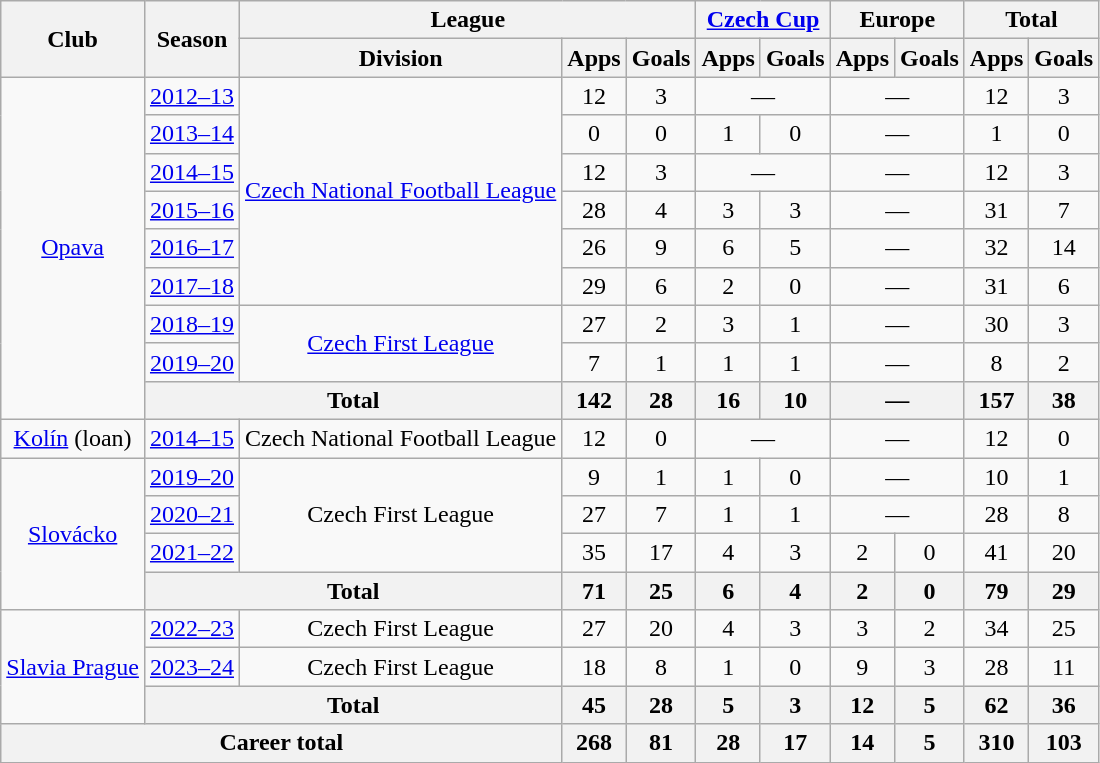<table class="wikitable" style="text-align:center">
<tr>
<th rowspan="2">Club</th>
<th rowspan="2">Season</th>
<th colspan="3">League</th>
<th colspan="2"><a href='#'>Czech Cup</a></th>
<th colspan="2">Europe</th>
<th colspan="2">Total</th>
</tr>
<tr>
<th>Division</th>
<th>Apps</th>
<th>Goals</th>
<th>Apps</th>
<th>Goals</th>
<th>Apps</th>
<th>Goals</th>
<th>Apps</th>
<th>Goals</th>
</tr>
<tr>
<td rowspan="9"><a href='#'>Opava</a></td>
<td><a href='#'>2012–13</a></td>
<td rowspan="6"><a href='#'>Czech National Football League</a></td>
<td>12</td>
<td>3</td>
<td colspan="2">—</td>
<td colspan="2">—</td>
<td>12</td>
<td>3</td>
</tr>
<tr>
<td><a href='#'>2013–14</a></td>
<td>0</td>
<td>0</td>
<td>1</td>
<td>0</td>
<td colspan="2">—</td>
<td>1</td>
<td>0</td>
</tr>
<tr>
<td><a href='#'>2014–15</a></td>
<td>12</td>
<td>3</td>
<td colspan="2">—</td>
<td colspan="2">—</td>
<td>12</td>
<td>3</td>
</tr>
<tr>
<td><a href='#'>2015–16</a></td>
<td>28</td>
<td>4</td>
<td>3</td>
<td>3</td>
<td colspan="2">—</td>
<td>31</td>
<td>7</td>
</tr>
<tr>
<td><a href='#'>2016–17</a></td>
<td>26</td>
<td>9</td>
<td>6</td>
<td>5</td>
<td colspan="2">—</td>
<td>32</td>
<td>14</td>
</tr>
<tr>
<td><a href='#'>2017–18</a></td>
<td>29</td>
<td>6</td>
<td>2</td>
<td>0</td>
<td colspan="2">—</td>
<td>31</td>
<td>6</td>
</tr>
<tr>
<td><a href='#'>2018–19</a></td>
<td rowspan="2"><a href='#'>Czech First League</a></td>
<td>27</td>
<td>2</td>
<td>3</td>
<td>1</td>
<td colspan="2">—</td>
<td>30</td>
<td>3</td>
</tr>
<tr>
<td><a href='#'>2019–20</a></td>
<td>7</td>
<td>1</td>
<td>1</td>
<td>1</td>
<td colspan="2">—</td>
<td>8</td>
<td>2</td>
</tr>
<tr>
<th colspan="2">Total</th>
<th>142</th>
<th>28</th>
<th>16</th>
<th>10</th>
<th colspan="2">—</th>
<th>157</th>
<th>38</th>
</tr>
<tr>
<td><a href='#'>Kolín</a> (loan)</td>
<td><a href='#'>2014–15</a></td>
<td>Czech National Football League</td>
<td>12</td>
<td>0</td>
<td colspan="2">—</td>
<td colspan="2">—</td>
<td>12</td>
<td>0</td>
</tr>
<tr>
<td rowspan="4"><a href='#'>Slovácko</a></td>
<td><a href='#'>2019–20</a></td>
<td rowspan="3">Czech First League</td>
<td>9</td>
<td>1</td>
<td>1</td>
<td>0</td>
<td colspan="2">—</td>
<td>10</td>
<td>1</td>
</tr>
<tr>
<td><a href='#'>2020–21</a></td>
<td>27</td>
<td>7</td>
<td>1</td>
<td>1</td>
<td colspan="2">—</td>
<td>28</td>
<td>8</td>
</tr>
<tr>
<td><a href='#'>2021–22</a></td>
<td>35</td>
<td>17</td>
<td>4</td>
<td>3</td>
<td>2</td>
<td>0</td>
<td>41</td>
<td>20</td>
</tr>
<tr>
<th colspan="2">Total</th>
<th>71</th>
<th>25</th>
<th>6</th>
<th>4</th>
<th>2</th>
<th>0</th>
<th>79</th>
<th>29</th>
</tr>
<tr>
<td rowspan="3"><a href='#'>Slavia Prague</a></td>
<td><a href='#'>2022–23</a></td>
<td>Czech First League</td>
<td>27</td>
<td>20</td>
<td>4</td>
<td>3</td>
<td>3</td>
<td>2</td>
<td>34</td>
<td>25</td>
</tr>
<tr>
<td><a href='#'>2023–24</a></td>
<td>Czech First League</td>
<td>18</td>
<td>8</td>
<td>1</td>
<td>0</td>
<td>9</td>
<td>3</td>
<td>28</td>
<td>11</td>
</tr>
<tr>
<th colspan="2">Total</th>
<th>45</th>
<th>28</th>
<th>5</th>
<th>3</th>
<th>12</th>
<th>5</th>
<th>62</th>
<th>36</th>
</tr>
<tr>
<th colspan="3">Career total</th>
<th>268</th>
<th>81</th>
<th>28</th>
<th>17</th>
<th>14</th>
<th>5</th>
<th>310</th>
<th>103</th>
</tr>
</table>
